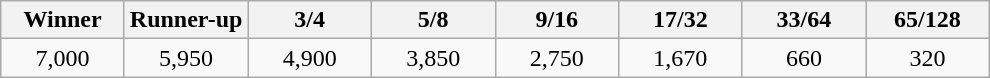<table class="wikitable" style="text-align:center">
<tr>
<th width="75">Winner</th>
<th width="75">Runner-up</th>
<th width="75">3/4</th>
<th width="75">5/8</th>
<th width="75">9/16</th>
<th width="75">17/32</th>
<th width="75">33/64</th>
<th width="75">65/128</th>
</tr>
<tr>
<td>7,000</td>
<td>5,950</td>
<td>4,900</td>
<td>3,850</td>
<td>2,750</td>
<td>1,670</td>
<td>660</td>
<td>320</td>
</tr>
</table>
